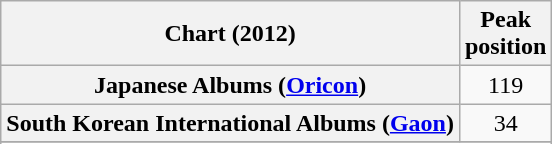<table class="wikitable sortable plainrowheaders" style="text-align:center">
<tr>
<th scope="col">Chart (2012)</th>
<th scope="col">Peak<br> position</th>
</tr>
<tr>
<th scope="row">Japanese Albums (<a href='#'>Oricon</a>)</th>
<td style="text-align:center;">119</td>
</tr>
<tr>
<th scope="row">South Korean International Albums (<a href='#'>Gaon</a>)</th>
<td style="text-align:center;">34</td>
</tr>
<tr>
</tr>
<tr>
</tr>
</table>
